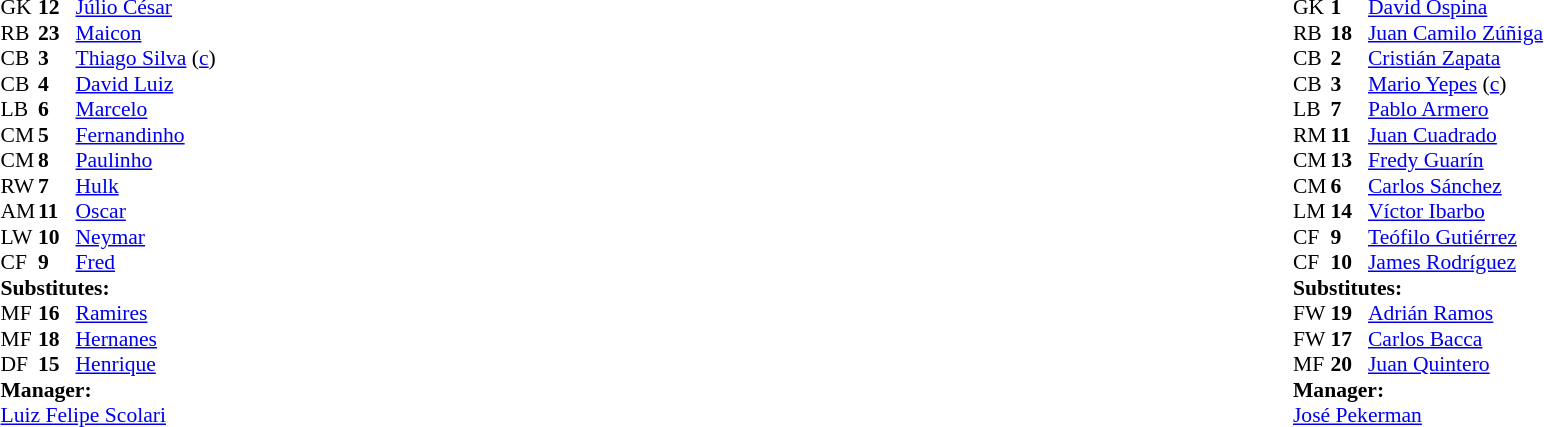<table width="100%">
<tr>
<td valign="top" width="40%"><br><table style="font-size:90%" cellspacing="0" cellpadding="0">
<tr>
<th width=25></th>
<th width=25></th>
</tr>
<tr>
<td>GK</td>
<td><strong>12</strong></td>
<td><a href='#'>Júlio César</a></td>
<td></td>
</tr>
<tr>
<td>RB</td>
<td><strong>23</strong></td>
<td><a href='#'>Maicon</a></td>
</tr>
<tr>
<td>CB</td>
<td><strong>3</strong></td>
<td><a href='#'>Thiago Silva</a> (<a href='#'>c</a>)</td>
<td></td>
</tr>
<tr>
<td>CB</td>
<td><strong>4</strong></td>
<td><a href='#'>David Luiz</a></td>
</tr>
<tr>
<td>LB</td>
<td><strong>6</strong></td>
<td><a href='#'>Marcelo</a></td>
</tr>
<tr>
<td>CM</td>
<td><strong>5</strong></td>
<td><a href='#'>Fernandinho</a></td>
</tr>
<tr>
<td>CM</td>
<td><strong>8</strong></td>
<td><a href='#'>Paulinho</a></td>
<td></td>
<td></td>
</tr>
<tr>
<td>RW</td>
<td><strong>7</strong></td>
<td><a href='#'>Hulk</a></td>
<td></td>
<td></td>
</tr>
<tr>
<td>AM</td>
<td><strong>11</strong></td>
<td><a href='#'>Oscar</a></td>
</tr>
<tr>
<td>LW</td>
<td><strong>10</strong></td>
<td><a href='#'>Neymar</a></td>
<td></td>
<td></td>
</tr>
<tr>
<td>CF</td>
<td><strong>9</strong></td>
<td><a href='#'>Fred</a></td>
</tr>
<tr>
<td colspan=3><strong>Substitutes:</strong></td>
</tr>
<tr>
<td>MF</td>
<td><strong>16</strong></td>
<td><a href='#'>Ramires</a></td>
<td></td>
<td></td>
</tr>
<tr>
<td>MF</td>
<td><strong>18</strong></td>
<td><a href='#'>Hernanes</a></td>
<td></td>
<td></td>
</tr>
<tr>
<td>DF</td>
<td><strong>15</strong></td>
<td><a href='#'>Henrique</a></td>
<td></td>
<td></td>
</tr>
<tr>
<td colspan=3><strong>Manager:</strong></td>
</tr>
<tr>
<td colspan=3><a href='#'>Luiz Felipe Scolari</a></td>
</tr>
</table>
</td>
<td valign="top"></td>
<td valign="top" width="50%"><br><table style="font-size:90%;margin:auto" cellspacing="0" cellpadding="0">
<tr>
<th width=25></th>
<th width=25></th>
</tr>
<tr>
<td>GK</td>
<td><strong>1</strong></td>
<td><a href='#'>David Ospina</a></td>
</tr>
<tr>
<td>RB</td>
<td><strong>18</strong></td>
<td><a href='#'>Juan Camilo Zúñiga</a></td>
</tr>
<tr>
<td>CB</td>
<td><strong>2</strong></td>
<td><a href='#'>Cristián Zapata</a></td>
</tr>
<tr>
<td>CB</td>
<td><strong>3</strong></td>
<td><a href='#'>Mario Yepes</a> (<a href='#'>c</a>)</td>
<td></td>
</tr>
<tr>
<td>LB</td>
<td><strong>7</strong></td>
<td><a href='#'>Pablo Armero</a></td>
</tr>
<tr>
<td>RM</td>
<td><strong>11</strong></td>
<td><a href='#'>Juan Cuadrado</a></td>
<td></td>
<td></td>
</tr>
<tr>
<td>CM</td>
<td><strong>13</strong></td>
<td><a href='#'>Fredy Guarín</a></td>
</tr>
<tr>
<td>CM</td>
<td><strong>6</strong></td>
<td><a href='#'>Carlos Sánchez</a></td>
</tr>
<tr>
<td>LM</td>
<td><strong>14</strong></td>
<td><a href='#'>Víctor Ibarbo</a></td>
<td></td>
<td></td>
</tr>
<tr>
<td>CF</td>
<td><strong>9</strong></td>
<td><a href='#'>Teófilo Gutiérrez</a></td>
<td></td>
<td></td>
</tr>
<tr>
<td>CF</td>
<td><strong>10</strong></td>
<td><a href='#'>James Rodríguez</a></td>
<td></td>
</tr>
<tr>
<td colspan=3><strong>Substitutes:</strong></td>
</tr>
<tr>
<td>FW</td>
<td><strong>19</strong></td>
<td><a href='#'>Adrián Ramos</a></td>
<td></td>
<td></td>
</tr>
<tr>
<td>FW</td>
<td><strong>17</strong></td>
<td><a href='#'>Carlos Bacca</a></td>
<td></td>
<td></td>
</tr>
<tr>
<td>MF</td>
<td><strong>20</strong></td>
<td><a href='#'>Juan Quintero</a></td>
<td></td>
<td></td>
</tr>
<tr>
<td colspan=3><strong>Manager:</strong></td>
</tr>
<tr>
<td colspan=3> <a href='#'>José Pekerman</a></td>
</tr>
</table>
</td>
</tr>
</table>
